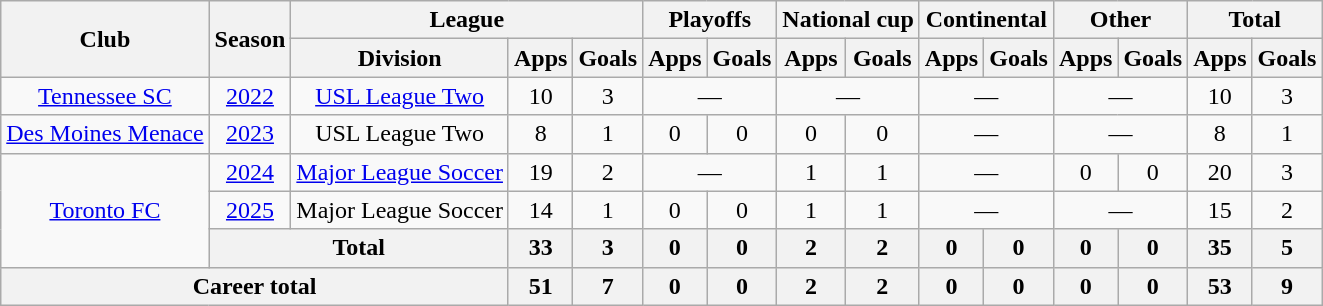<table class="wikitable" style="text-align: center">
<tr>
<th rowspan="2">Club</th>
<th rowspan="2">Season</th>
<th colspan="3">League</th>
<th colspan="2">Playoffs</th>
<th colspan="2">National cup</th>
<th colspan="2">Continental</th>
<th colspan="2">Other</th>
<th colspan="2">Total</th>
</tr>
<tr>
<th>Division</th>
<th>Apps</th>
<th>Goals</th>
<th>Apps</th>
<th>Goals</th>
<th>Apps</th>
<th>Goals</th>
<th>Apps</th>
<th>Goals</th>
<th>Apps</th>
<th>Goals</th>
<th>Apps</th>
<th>Goals</th>
</tr>
<tr>
<td><a href='#'>Tennessee SC</a></td>
<td><a href='#'>2022</a></td>
<td><a href='#'>USL League Two</a></td>
<td>10</td>
<td>3</td>
<td colspan="2">—</td>
<td colspan="2">—</td>
<td colspan="2">—</td>
<td colspan="2">—</td>
<td>10</td>
<td>3</td>
</tr>
<tr>
<td><a href='#'>Des Moines Menace</a></td>
<td><a href='#'>2023</a></td>
<td>USL League Two</td>
<td>8</td>
<td>1</td>
<td>0</td>
<td>0</td>
<td>0</td>
<td>0</td>
<td colspan="2">—</td>
<td colspan="2">—</td>
<td>8</td>
<td>1</td>
</tr>
<tr>
<td rowspan="3"><a href='#'>Toronto FC</a></td>
<td><a href='#'>2024</a></td>
<td><a href='#'>Major League Soccer</a></td>
<td>19</td>
<td>2</td>
<td colspan="2">—</td>
<td>1</td>
<td>1</td>
<td colspan="2">—</td>
<td>0</td>
<td>0</td>
<td>20</td>
<td>3</td>
</tr>
<tr>
<td><a href='#'>2025</a></td>
<td>Major League Soccer</td>
<td>14</td>
<td>1</td>
<td>0</td>
<td>0</td>
<td>1</td>
<td>1</td>
<td colspan="2">—</td>
<td colspan="2">—</td>
<td>15</td>
<td>2</td>
</tr>
<tr>
<th colspan="2">Total</th>
<th>33</th>
<th>3</th>
<th>0</th>
<th>0</th>
<th>2</th>
<th>2</th>
<th>0</th>
<th>0</th>
<th>0</th>
<th>0</th>
<th>35</th>
<th>5</th>
</tr>
<tr>
<th colspan="3">Career total</th>
<th>51</th>
<th>7</th>
<th>0</th>
<th>0</th>
<th>2</th>
<th>2</th>
<th>0</th>
<th>0</th>
<th>0</th>
<th>0</th>
<th>53</th>
<th>9</th>
</tr>
</table>
